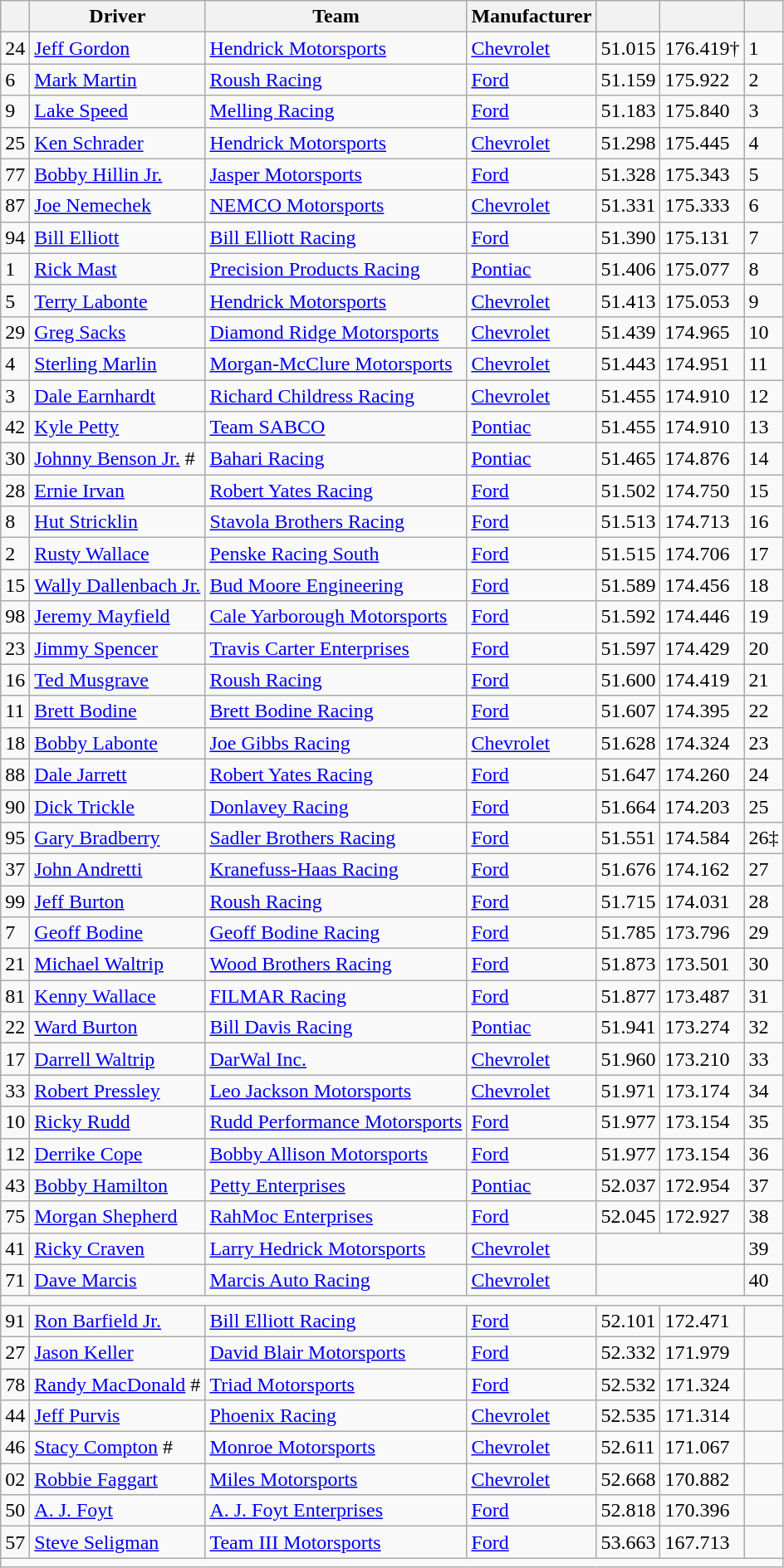<table class="wikitable">
<tr>
<th scope="col"></th>
<th scope="col">Driver</th>
<th scope="col">Team</th>
<th scope="col">Manufacturer</th>
<th scope="col"></th>
<th scope="col"></th>
<th scope="col"></th>
</tr>
<tr>
<td scope="row">24</td>
<td><a href='#'>Jeff Gordon</a></td>
<td><a href='#'>Hendrick Motorsports</a></td>
<td><a href='#'>Chevrolet</a></td>
<td>51.015</td>
<td>176.419†</td>
<td>1</td>
</tr>
<tr>
<td scope="row">6</td>
<td><a href='#'>Mark Martin</a></td>
<td><a href='#'>Roush Racing</a></td>
<td><a href='#'>Ford</a></td>
<td>51.159</td>
<td>175.922</td>
<td>2</td>
</tr>
<tr>
<td scope="row">9</td>
<td><a href='#'>Lake Speed</a></td>
<td><a href='#'>Melling Racing</a></td>
<td><a href='#'>Ford</a></td>
<td>51.183</td>
<td>175.840</td>
<td>3</td>
</tr>
<tr>
<td scope="row">25</td>
<td><a href='#'>Ken Schrader</a></td>
<td><a href='#'>Hendrick Motorsports</a></td>
<td><a href='#'>Chevrolet</a></td>
<td>51.298</td>
<td>175.445</td>
<td>4</td>
</tr>
<tr>
<td scope="row">77</td>
<td><a href='#'>Bobby Hillin Jr.</a></td>
<td><a href='#'>Jasper Motorsports</a></td>
<td><a href='#'>Ford</a></td>
<td>51.328</td>
<td>175.343</td>
<td>5</td>
</tr>
<tr>
<td scope="row">87</td>
<td><a href='#'>Joe Nemechek</a></td>
<td><a href='#'>NEMCO Motorsports</a></td>
<td><a href='#'>Chevrolet</a></td>
<td>51.331</td>
<td>175.333</td>
<td>6</td>
</tr>
<tr>
<td scope="row">94</td>
<td><a href='#'>Bill Elliott</a></td>
<td><a href='#'>Bill Elliott Racing</a></td>
<td><a href='#'>Ford</a></td>
<td>51.390</td>
<td>175.131</td>
<td>7</td>
</tr>
<tr>
<td scope="row">1</td>
<td><a href='#'>Rick Mast</a></td>
<td><a href='#'>Precision Products Racing</a></td>
<td><a href='#'>Pontiac</a></td>
<td>51.406</td>
<td>175.077</td>
<td>8</td>
</tr>
<tr>
<td scope="row">5</td>
<td><a href='#'>Terry Labonte</a></td>
<td><a href='#'>Hendrick Motorsports</a></td>
<td><a href='#'>Chevrolet</a></td>
<td>51.413</td>
<td>175.053</td>
<td>9</td>
</tr>
<tr>
<td scope="row">29</td>
<td><a href='#'>Greg Sacks</a></td>
<td><a href='#'>Diamond Ridge Motorsports</a></td>
<td><a href='#'>Chevrolet</a></td>
<td>51.439</td>
<td>174.965</td>
<td>10</td>
</tr>
<tr>
<td scope="row">4</td>
<td><a href='#'>Sterling Marlin</a></td>
<td><a href='#'>Morgan-McClure Motorsports</a></td>
<td><a href='#'>Chevrolet</a></td>
<td>51.443</td>
<td>174.951</td>
<td>11</td>
</tr>
<tr>
<td scope="row">3</td>
<td><a href='#'>Dale Earnhardt</a></td>
<td><a href='#'>Richard Childress Racing</a></td>
<td><a href='#'>Chevrolet</a></td>
<td>51.455</td>
<td>174.910</td>
<td>12</td>
</tr>
<tr>
<td scope="row">42</td>
<td><a href='#'>Kyle Petty</a></td>
<td><a href='#'>Team SABCO</a></td>
<td><a href='#'>Pontiac</a></td>
<td>51.455</td>
<td>174.910</td>
<td>13</td>
</tr>
<tr>
<td scope="row">30</td>
<td><a href='#'>Johnny Benson Jr.</a> #</td>
<td><a href='#'>Bahari Racing</a></td>
<td><a href='#'>Pontiac</a></td>
<td>51.465</td>
<td>174.876</td>
<td>14</td>
</tr>
<tr>
<td scope="row">28</td>
<td><a href='#'>Ernie Irvan</a></td>
<td><a href='#'>Robert Yates Racing</a></td>
<td><a href='#'>Ford</a></td>
<td>51.502</td>
<td>174.750</td>
<td>15</td>
</tr>
<tr>
<td scope="row">8</td>
<td><a href='#'>Hut Stricklin</a></td>
<td><a href='#'>Stavola Brothers Racing</a></td>
<td><a href='#'>Ford</a></td>
<td>51.513</td>
<td>174.713</td>
<td>16</td>
</tr>
<tr>
<td scope="row">2</td>
<td><a href='#'>Rusty Wallace</a></td>
<td><a href='#'>Penske Racing South</a></td>
<td><a href='#'>Ford</a></td>
<td>51.515</td>
<td>174.706</td>
<td>17</td>
</tr>
<tr>
<td scope="row">15</td>
<td><a href='#'>Wally Dallenbach Jr.</a></td>
<td><a href='#'>Bud Moore Engineering</a></td>
<td><a href='#'>Ford</a></td>
<td>51.589</td>
<td>174.456</td>
<td>18</td>
</tr>
<tr>
<td scope="row">98</td>
<td><a href='#'>Jeremy Mayfield</a></td>
<td><a href='#'>Cale Yarborough Motorsports</a></td>
<td><a href='#'>Ford</a></td>
<td>51.592</td>
<td>174.446</td>
<td>19</td>
</tr>
<tr>
<td scope="row">23</td>
<td><a href='#'>Jimmy Spencer</a></td>
<td><a href='#'>Travis Carter Enterprises</a></td>
<td><a href='#'>Ford</a></td>
<td>51.597</td>
<td>174.429</td>
<td>20</td>
</tr>
<tr>
<td scope="row">16</td>
<td><a href='#'>Ted Musgrave</a></td>
<td><a href='#'>Roush Racing</a></td>
<td><a href='#'>Ford</a></td>
<td>51.600</td>
<td>174.419</td>
<td>21</td>
</tr>
<tr>
<td scope="row">11</td>
<td><a href='#'>Brett Bodine</a></td>
<td><a href='#'>Brett Bodine Racing</a></td>
<td><a href='#'>Ford</a></td>
<td>51.607</td>
<td>174.395</td>
<td>22</td>
</tr>
<tr>
<td scope="row">18</td>
<td><a href='#'>Bobby Labonte</a></td>
<td><a href='#'>Joe Gibbs Racing</a></td>
<td><a href='#'>Chevrolet</a></td>
<td>51.628</td>
<td>174.324</td>
<td>23</td>
</tr>
<tr>
<td scope="row">88</td>
<td><a href='#'>Dale Jarrett</a></td>
<td><a href='#'>Robert Yates Racing</a></td>
<td><a href='#'>Ford</a></td>
<td>51.647</td>
<td>174.260</td>
<td>24</td>
</tr>
<tr>
<td scope="row">90</td>
<td><a href='#'>Dick Trickle</a></td>
<td><a href='#'>Donlavey Racing</a></td>
<td><a href='#'>Ford</a></td>
<td>51.664</td>
<td>174.203</td>
<td>25</td>
</tr>
<tr>
<td scope="row">95</td>
<td><a href='#'>Gary Bradberry</a></td>
<td><a href='#'>Sadler Brothers Racing</a></td>
<td><a href='#'>Ford</a></td>
<td>51.551</td>
<td>174.584</td>
<td>26‡</td>
</tr>
<tr>
<td scope="row">37</td>
<td><a href='#'>John Andretti</a></td>
<td><a href='#'>Kranefuss-Haas Racing</a></td>
<td><a href='#'>Ford</a></td>
<td>51.676</td>
<td>174.162</td>
<td>27</td>
</tr>
<tr>
<td scope="row">99</td>
<td><a href='#'>Jeff Burton</a></td>
<td><a href='#'>Roush Racing</a></td>
<td><a href='#'>Ford</a></td>
<td>51.715</td>
<td>174.031</td>
<td>28</td>
</tr>
<tr>
<td scope="row">7</td>
<td><a href='#'>Geoff Bodine</a></td>
<td><a href='#'>Geoff Bodine Racing</a></td>
<td><a href='#'>Ford</a></td>
<td>51.785</td>
<td>173.796</td>
<td>29</td>
</tr>
<tr>
<td scope="row">21</td>
<td><a href='#'>Michael Waltrip</a></td>
<td><a href='#'>Wood Brothers Racing</a></td>
<td><a href='#'>Ford</a></td>
<td>51.873</td>
<td>173.501</td>
<td>30</td>
</tr>
<tr>
<td scope="row">81</td>
<td><a href='#'>Kenny Wallace</a></td>
<td><a href='#'>FILMAR Racing</a></td>
<td><a href='#'>Ford</a></td>
<td>51.877</td>
<td>173.487</td>
<td>31</td>
</tr>
<tr>
<td scope="row">22</td>
<td><a href='#'>Ward Burton</a></td>
<td><a href='#'>Bill Davis Racing</a></td>
<td><a href='#'>Pontiac</a></td>
<td>51.941</td>
<td>173.274</td>
<td>32</td>
</tr>
<tr>
<td scope="row">17</td>
<td><a href='#'>Darrell Waltrip</a></td>
<td><a href='#'>DarWal Inc.</a></td>
<td><a href='#'>Chevrolet</a></td>
<td>51.960</td>
<td>173.210</td>
<td>33</td>
</tr>
<tr>
<td scope="row">33</td>
<td><a href='#'>Robert Pressley</a></td>
<td><a href='#'>Leo Jackson Motorsports</a></td>
<td><a href='#'>Chevrolet</a></td>
<td>51.971</td>
<td>173.174</td>
<td>34</td>
</tr>
<tr>
<td scope="row">10</td>
<td><a href='#'>Ricky Rudd</a></td>
<td><a href='#'>Rudd Performance Motorsports</a></td>
<td><a href='#'>Ford</a></td>
<td>51.977</td>
<td>173.154</td>
<td>35</td>
</tr>
<tr>
<td scope="row">12</td>
<td><a href='#'>Derrike Cope</a></td>
<td><a href='#'>Bobby Allison Motorsports</a></td>
<td><a href='#'>Ford</a></td>
<td>51.977</td>
<td>173.154</td>
<td>36</td>
</tr>
<tr>
<td scope="row">43</td>
<td><a href='#'>Bobby Hamilton</a></td>
<td><a href='#'>Petty Enterprises</a></td>
<td><a href='#'>Pontiac</a></td>
<td>52.037</td>
<td>172.954</td>
<td>37</td>
</tr>
<tr>
<td scope="row">75</td>
<td><a href='#'>Morgan Shepherd</a></td>
<td><a href='#'>RahMoc Enterprises</a></td>
<td><a href='#'>Ford</a></td>
<td>52.045</td>
<td>172.927</td>
<td>38</td>
</tr>
<tr>
<td scope="row">41</td>
<td><a href='#'>Ricky Craven</a></td>
<td><a href='#'>Larry Hedrick Motorsports</a></td>
<td><a href='#'>Chevrolet</a></td>
<td colspan=2></td>
<td>39</td>
</tr>
<tr>
<td scope="row">71</td>
<td><a href='#'>Dave Marcis</a></td>
<td><a href='#'>Marcis Auto Racing</a></td>
<td><a href='#'>Chevrolet</a></td>
<td colspan=2></td>
<td>40</td>
</tr>
<tr>
<td colspan="7"></td>
</tr>
<tr>
<td scope="row">91</td>
<td><a href='#'>Ron Barfield Jr.</a></td>
<td><a href='#'>Bill Elliott Racing</a></td>
<td><a href='#'>Ford</a></td>
<td>52.101</td>
<td>172.471</td>
<td></td>
</tr>
<tr>
<td scope="row">27</td>
<td><a href='#'>Jason Keller</a></td>
<td><a href='#'>David Blair Motorsports</a></td>
<td><a href='#'>Ford</a></td>
<td>52.332</td>
<td>171.979</td>
<td></td>
</tr>
<tr>
<td scope="row">78</td>
<td><a href='#'>Randy MacDonald</a> #</td>
<td><a href='#'>Triad Motorsports</a></td>
<td><a href='#'>Ford</a></td>
<td>52.532</td>
<td>171.324</td>
<td></td>
</tr>
<tr>
<td scope="row">44</td>
<td><a href='#'>Jeff Purvis</a></td>
<td><a href='#'>Phoenix Racing</a></td>
<td><a href='#'>Chevrolet</a></td>
<td>52.535</td>
<td>171.314</td>
<td></td>
</tr>
<tr>
<td scope="row">46</td>
<td><a href='#'>Stacy Compton</a> #</td>
<td><a href='#'>Monroe Motorsports</a></td>
<td><a href='#'>Chevrolet</a></td>
<td>52.611</td>
<td>171.067</td>
<td></td>
</tr>
<tr>
<td scope="row">02</td>
<td><a href='#'>Robbie Faggart</a></td>
<td><a href='#'>Miles Motorsports</a></td>
<td><a href='#'>Chevrolet</a></td>
<td>52.668</td>
<td>170.882</td>
<td></td>
</tr>
<tr>
<td scope="row">50</td>
<td><a href='#'>A. J. Foyt</a></td>
<td><a href='#'>A. J. Foyt Enterprises</a></td>
<td><a href='#'>Ford</a></td>
<td>52.818</td>
<td>170.396</td>
<td></td>
</tr>
<tr>
<td scope="row">57</td>
<td><a href='#'>Steve Seligman</a></td>
<td><a href='#'>Team III Motorsports</a></td>
<td><a href='#'>Ford</a></td>
<td>53.663</td>
<td>167.713</td>
<td></td>
</tr>
<tr class="sortbottom">
<td colspan="8"></td>
</tr>
</table>
